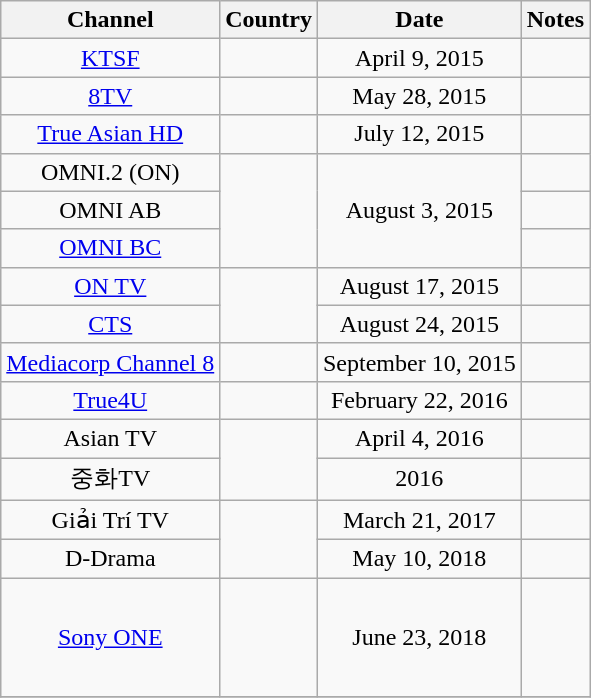<table class="wikitable" style="text-align:center">
<tr>
<th>Channel</th>
<th>Country</th>
<th>Date</th>
<th>Notes</th>
</tr>
<tr>
<td><a href='#'>KTSF</a></td>
<td></td>
<td>April 9, 2015</td>
<td></td>
</tr>
<tr>
<td><a href='#'>8TV</a></td>
<td></td>
<td>May 28, 2015</td>
<td></td>
</tr>
<tr>
<td><a href='#'>True Asian HD</a></td>
<td></td>
<td>July 12, 2015</td>
<td></td>
</tr>
<tr>
<td>OMNI.2 (ON)</td>
<td rowspan=3></td>
<td rowspan=3>August 3, 2015</td>
<td></td>
</tr>
<tr>
<td>OMNI AB</td>
<td></td>
</tr>
<tr>
<td><a href='#'>OMNI BC</a></td>
<td></td>
</tr>
<tr>
<td><a href='#'>ON TV</a></td>
<td rowspan=2></td>
<td>August 17, 2015</td>
<td></td>
</tr>
<tr>
<td><a href='#'>CTS</a></td>
<td>August 24, 2015</td>
<td></td>
</tr>
<tr>
<td><a href='#'>Mediacorp Channel 8</a></td>
<td></td>
<td>September 10, 2015</td>
<td></td>
</tr>
<tr>
<td><a href='#'>True4U</a></td>
<td></td>
<td>February 22, 2016</td>
<td></td>
</tr>
<tr>
<td>Asian TV</td>
<td rowspan=2></td>
<td>April 4, 2016</td>
<td></td>
</tr>
<tr>
<td>중화TV</td>
<td>2016</td>
<td></td>
</tr>
<tr>
<td>Giải Trí TV</td>
<td rowspan="2"></td>
<td>March 21, 2017</td>
<td></td>
</tr>
<tr>
<td>D-Drama</td>
<td>May 10, 2018</td>
<td></td>
</tr>
<tr>
<td><a href='#'>Sony ONE</a></td>
<td><br><br><br><br></td>
<td>June 23, 2018</td>
<td></td>
</tr>
<tr>
</tr>
</table>
